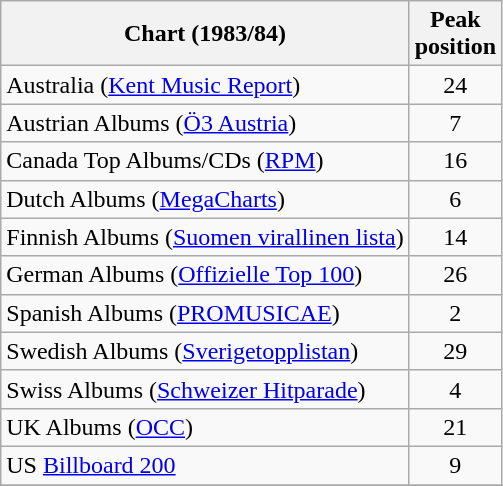<table class="wikitable sortable" style="text-align:center;">
<tr>
<th>Chart (1983/84)</th>
<th>Peak<br>position</th>
</tr>
<tr>
<td align="left">Australia (<a href='#'>Kent Music Report</a>)</td>
<td>24</td>
</tr>
<tr>
<td align="left">Austrian Albums (<a href='#'>Ö3 Austria</a>)</td>
<td>7</td>
</tr>
<tr>
<td align="left">Canada Top Albums/CDs (<a href='#'>RPM</a>)</td>
<td>16</td>
</tr>
<tr>
<td align="left">Dutch Albums (<a href='#'>MegaCharts</a>)</td>
<td>6</td>
</tr>
<tr>
<td>Finnish Albums (<a href='#'>Suomen virallinen lista</a>)</td>
<td style="text-align:center;">14</td>
</tr>
<tr>
<td align="left">German Albums (<a href='#'>Offizielle Top 100</a>)</td>
<td>26</td>
</tr>
<tr>
<td align="left">Spanish Albums (<a href='#'>PROMUSICAE</a>)</td>
<td align="center">2</td>
</tr>
<tr>
<td align="left">Swedish Albums (<a href='#'>Sverigetopplistan</a>)</td>
<td>29</td>
</tr>
<tr>
<td align="left">Swiss Albums (<a href='#'>Schweizer Hitparade</a>)</td>
<td>4</td>
</tr>
<tr>
<td align="left">UK Albums (<a href='#'>OCC</a>)</td>
<td>21</td>
</tr>
<tr>
<td align="left">US <a href='#'>Billboard 200</a></td>
<td>9</td>
</tr>
<tr>
</tr>
</table>
